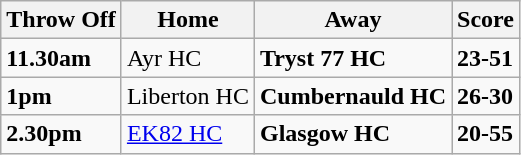<table class="wikitable">
<tr>
<th><strong>Throw Off</strong></th>
<th><strong>Home</strong></th>
<th><strong>Away</strong></th>
<th><strong>Score</strong></th>
</tr>
<tr>
<td><strong>11.30am</strong></td>
<td>Ayr HC</td>
<td><strong>Tryst 77 HC</strong></td>
<td><strong>23-51</strong></td>
</tr>
<tr>
<td><strong>1pm</strong></td>
<td>Liberton HC</td>
<td><strong>Cumbernauld HC</strong></td>
<td><strong>26-30</strong></td>
</tr>
<tr>
<td><strong>2.30pm</strong></td>
<td><a href='#'>EK82 HC</a></td>
<td><strong>Glasgow HC</strong></td>
<td><strong>20-55</strong></td>
</tr>
</table>
